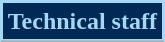<table class="wikitable">
<tr>
<th style="background:#002955; color:#A5D8F4; border:2px solid #A5D8F4;" scope="col" colspan="2">Technical staff</th>
</tr>
<tr>
</tr>
<tr>
</tr>
<tr>
</tr>
<tr>
</tr>
</table>
